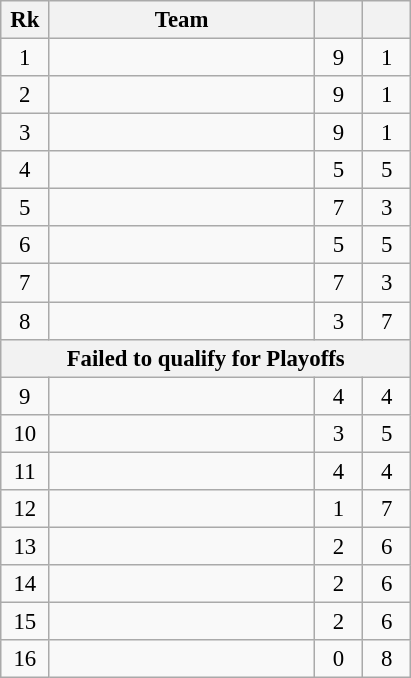<table class=wikitable style="text-align:center; font-size:95%">
<tr>
<th width=25>Rk</th>
<th width=170>Team</th>
<th width=25></th>
<th width=25></th>
</tr>
<tr>
<td>1</td>
<td align=left></td>
<td>9</td>
<td>1</td>
</tr>
<tr>
<td>2</td>
<td align=left></td>
<td>9</td>
<td>1</td>
</tr>
<tr>
<td>3</td>
<td align=left></td>
<td>9</td>
<td>1</td>
</tr>
<tr>
<td>4</td>
<td align=left></td>
<td>5</td>
<td>5</td>
</tr>
<tr>
<td>5</td>
<td align=left></td>
<td>7</td>
<td>3</td>
</tr>
<tr>
<td>6</td>
<td align=left></td>
<td>5</td>
<td>5</td>
</tr>
<tr>
<td>7</td>
<td align=left></td>
<td>7</td>
<td>3</td>
</tr>
<tr>
<td>8</td>
<td align=left></td>
<td>3</td>
<td>7</td>
</tr>
<tr>
<th colspan="8">Failed to qualify for Playoffs</th>
</tr>
<tr>
<td>9</td>
<td align=left></td>
<td>4</td>
<td>4</td>
</tr>
<tr>
<td>10</td>
<td align=left></td>
<td>3</td>
<td>5</td>
</tr>
<tr>
<td>11</td>
<td align=left></td>
<td>4</td>
<td>4</td>
</tr>
<tr>
<td>12</td>
<td align=left></td>
<td>1</td>
<td>7</td>
</tr>
<tr>
<td>13</td>
<td align=left></td>
<td>2</td>
<td>6</td>
</tr>
<tr>
<td>14</td>
<td align=left></td>
<td>2</td>
<td>6</td>
</tr>
<tr>
<td>15</td>
<td align=left></td>
<td>2</td>
<td>6</td>
</tr>
<tr>
<td>16</td>
<td align=left></td>
<td>0</td>
<td>8</td>
</tr>
</table>
